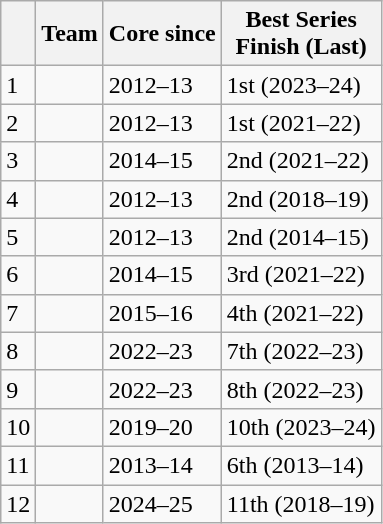<table class="wikitable sortable">
<tr>
<th></th>
<th>Team</th>
<th>Core since</th>
<th>Best Series<br>Finish (Last)</th>
</tr>
<tr>
<td>1</td>
<td></td>
<td>2012–13</td>
<td>1st (2023–24)</td>
</tr>
<tr>
<td>2</td>
<td></td>
<td>2012–13</td>
<td>1st (2021–22)</td>
</tr>
<tr>
<td>3</td>
<td></td>
<td>2014–15</td>
<td>2nd (2021–22)</td>
</tr>
<tr>
<td>4</td>
<td></td>
<td>2012–13</td>
<td>2nd (2018–19)</td>
</tr>
<tr>
<td>5</td>
<td></td>
<td>2012–13</td>
<td>2nd (2014–15)</td>
</tr>
<tr>
<td>6</td>
<td></td>
<td>2014–15</td>
<td>3rd (2021–22)</td>
</tr>
<tr>
<td>7</td>
<td></td>
<td>2015–16</td>
<td>4th (2021–22)</td>
</tr>
<tr>
<td>8</td>
<td></td>
<td>2022–23</td>
<td>7th (2022–23)</td>
</tr>
<tr>
<td>9</td>
<td></td>
<td>2022–23</td>
<td>8th (2022–23)</td>
</tr>
<tr>
<td>10</td>
<td></td>
<td>2019–20</td>
<td>10th (2023–24)</td>
</tr>
<tr>
<td>11</td>
<td></td>
<td>2013–14</td>
<td>6th (2013–14)</td>
</tr>
<tr>
<td>12</td>
<td></td>
<td>2024–25</td>
<td>11th (2018–19)</td>
</tr>
</table>
